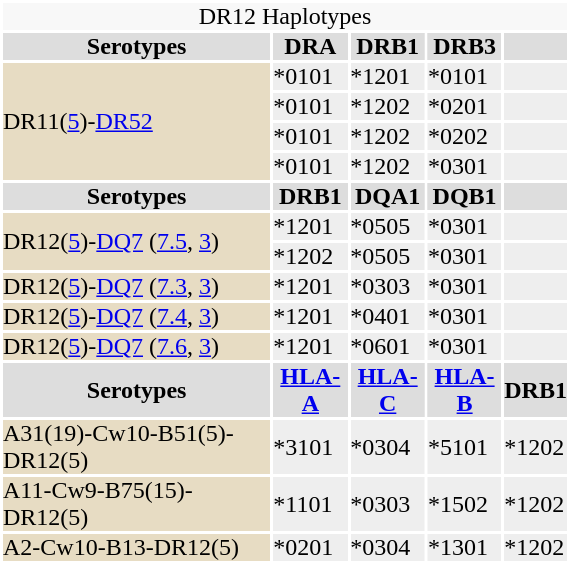<table id="drugInfoBox" style="float: right; clear: right; margin: 0 0 0.5em 1em; background: #ffffff;" class="toccolours" border=0 cellpadding=0 align=left width="380px">
<tr style="background:#f8f8f8">
<td align="center" colspan="5"><div>DR12 Haplotypes</div></td>
</tr>
<tr style="background:#dddddd">
<th bgcolor="#dddddd">Serotypes</th>
<th bgcolor="#dddddd">DRA</th>
<th bgcolor="#dddddd">DRB1</th>
<th bgcolor="#dddddd">DRB3</th>
<th></th>
</tr>
<tr style="background:#eeeeee">
<td rowspan = "4" bgcolor="#e7dcc3">DR11(<a href='#'>5</a>)-<a href='#'>DR52</a></td>
<td>*0101</td>
<td>*1201</td>
<td>*0101</td>
<td></td>
</tr>
<tr style="background:#eeeeee">
<td>*0101</td>
<td>*1202</td>
<td>*0201</td>
<td></td>
</tr>
<tr style="background:#eeeeee">
<td>*0101</td>
<td>*1202</td>
<td>*0202</td>
<td></td>
</tr>
<tr style="background:#eeeeee">
<td>*0101</td>
<td>*1202</td>
<td>*0301</td>
<td></td>
</tr>
<tr style="background:#dddddd">
<th bgcolor="#dddddd">Serotypes</th>
<th bgcolor="#dddddd">DRB1</th>
<th bgcolor="#dddddd">DQA1</th>
<th bgcolor="#dddddd">DQB1</th>
<th></th>
</tr>
<tr bgcolor="#eeeeee">
<td rowspan = "2" bgcolor="#e7dcc3">DR12(<a href='#'>5</a>)-<a href='#'>DQ7</a> (<a href='#'>7.5</a>, <a href='#'>3</a>)</td>
<td>*1201</td>
<td>*0505</td>
<td>*0301</td>
<td></td>
</tr>
<tr bgcolor="#eeeeee">
<td>*1202</td>
<td>*0505</td>
<td>*0301</td>
<td></td>
</tr>
<tr bgcolor="#eeeeee">
<td rowspan = "1" bgcolor="#e7dcc3">DR12(<a href='#'>5</a>)-<a href='#'>DQ7</a> (<a href='#'>7.3</a>, <a href='#'>3</a>)</td>
<td>*1201</td>
<td>*0303</td>
<td>*0301</td>
<td></td>
</tr>
<tr bgcolor="#eeeeee">
<td rowspan = "1" bgcolor="#e7dcc3">DR12(<a href='#'>5</a>)-<a href='#'>DQ7</a> (<a href='#'>7.4</a>, <a href='#'>3</a>)</td>
<td>*1201</td>
<td>*0401</td>
<td>*0301</td>
<td></td>
</tr>
<tr bgcolor="#eeeeee">
<td rowspan = "1" bgcolor="#e7dcc3">DR12(<a href='#'>5</a>)-<a href='#'>DQ7</a> (<a href='#'>7.6</a>, <a href='#'>3</a>)</td>
<td>*1201</td>
<td>*0601</td>
<td>*0301</td>
<td></td>
</tr>
<tr style="background:#dddddd">
<th bgcolor="#dddddd">Serotypes</th>
<th bgcolor="#dddddd"><a href='#'>HLA-A</a></th>
<th bgcolor="#dddddd"><a href='#'>HLA-C</a></th>
<th bgcolor="#dddddd"><a href='#'>HLA-B</a></th>
<th bgcolor="#dddddd">DRB1</th>
</tr>
<tr bgcolor="#eeeeee">
<td bgcolor="#e7dcc3">A31(19)-Cw10-B51(5)-DR12(5)</td>
<td>*3101</td>
<td>*0304</td>
<td>*5101</td>
<td>*1202</td>
</tr>
<tr bgcolor="#eeeeee">
<td bgcolor="#e7dcc3">A11-Cw9-B75(15)-DR12(5)</td>
<td>*1101</td>
<td>*0303</td>
<td>*1502</td>
<td>*1202</td>
</tr>
<tr bgcolor="#eeeeee">
<td bgcolor="#e7dcc3">A2-Cw10-B13-DR12(5)</td>
<td>*0201</td>
<td>*0304</td>
<td>*1301</td>
<td>*1202</td>
</tr>
<tr>
</tr>
</table>
